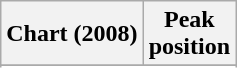<table class="wikitable sortable plainrowheaders" style="text-align:center">
<tr>
<th scope="col">Chart (2008)</th>
<th scope="col">Peak<br> position</th>
</tr>
<tr>
</tr>
<tr>
</tr>
</table>
